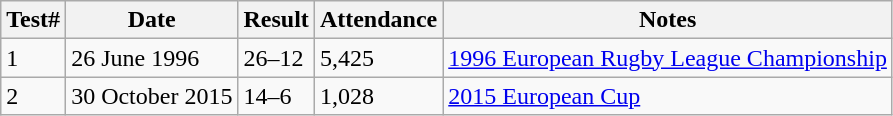<table class="wikitable">
<tr>
<th>Test#</th>
<th>Date</th>
<th>Result</th>
<th>Attendance</th>
<th>Notes</th>
</tr>
<tr>
<td>1</td>
<td>26 June 1996</td>
<td> 26–12 </td>
<td>5,425</td>
<td><a href='#'>1996 European Rugby League Championship</a></td>
</tr>
<tr>
<td>2</td>
<td>30 October 2015</td>
<td> 14–6 </td>
<td>1,028</td>
<td><a href='#'>2015 European Cup</a></td>
</tr>
</table>
